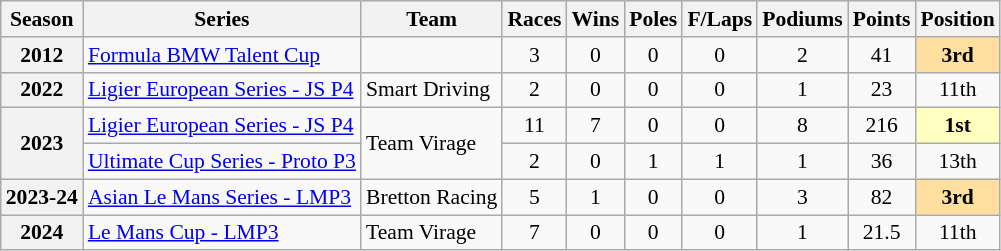<table class="wikitable" style="font-size: 90%; text-align:center">
<tr>
<th>Season</th>
<th>Series</th>
<th>Team</th>
<th>Races</th>
<th>Wins</th>
<th><strong>Poles</strong></th>
<th>F/Laps</th>
<th>Podiums</th>
<th>Points</th>
<th>Position</th>
</tr>
<tr>
<th>2012</th>
<td align="left"><a href='#'>Formula BMW Talent Cup</a></td>
<td align="left"></td>
<td>3</td>
<td>0</td>
<td>0</td>
<td>0</td>
<td>2</td>
<td>41</td>
<td style="background:#FFDF9F;"><strong>3rd</strong></td>
</tr>
<tr>
<th>2022</th>
<td align="left"><a href='#'>Ligier European Series - JS P4</a></td>
<td align="left">Smart Driving</td>
<td>2</td>
<td>0</td>
<td>0</td>
<td>0</td>
<td>1</td>
<td>23</td>
<td>11th</td>
</tr>
<tr>
<th rowspan=2>2023</th>
<td align="left"><a href='#'>Ligier European Series - JS P4</a></td>
<td rowspan=2 align="left">Team Virage</td>
<td>11</td>
<td>7</td>
<td>0</td>
<td>0</td>
<td>8</td>
<td>216</td>
<td style="background:#ffffbf"><strong>1st</strong></td>
</tr>
<tr>
<td align=left><a href='#'>Ultimate Cup Series - Proto P3</a></td>
<td>2</td>
<td>0</td>
<td>1</td>
<td>1</td>
<td>1</td>
<td>36</td>
<td>13th</td>
</tr>
<tr>
<th>2023-24</th>
<td align="left"><a href='#'>Asian Le Mans Series - LMP3</a></td>
<td align="left">Bretton Racing</td>
<td>5</td>
<td>1</td>
<td>0</td>
<td>0</td>
<td>3</td>
<td>82</td>
<td style="background:#FFDF9F;"><strong>3rd</strong></td>
</tr>
<tr>
<th>2024</th>
<td align="left"><a href='#'>Le Mans Cup - LMP3</a></td>
<td align="left">Team Virage</td>
<td>7</td>
<td>0</td>
<td>0</td>
<td>0</td>
<td>1</td>
<td>21.5</td>
<td>11th</td>
</tr>
</table>
